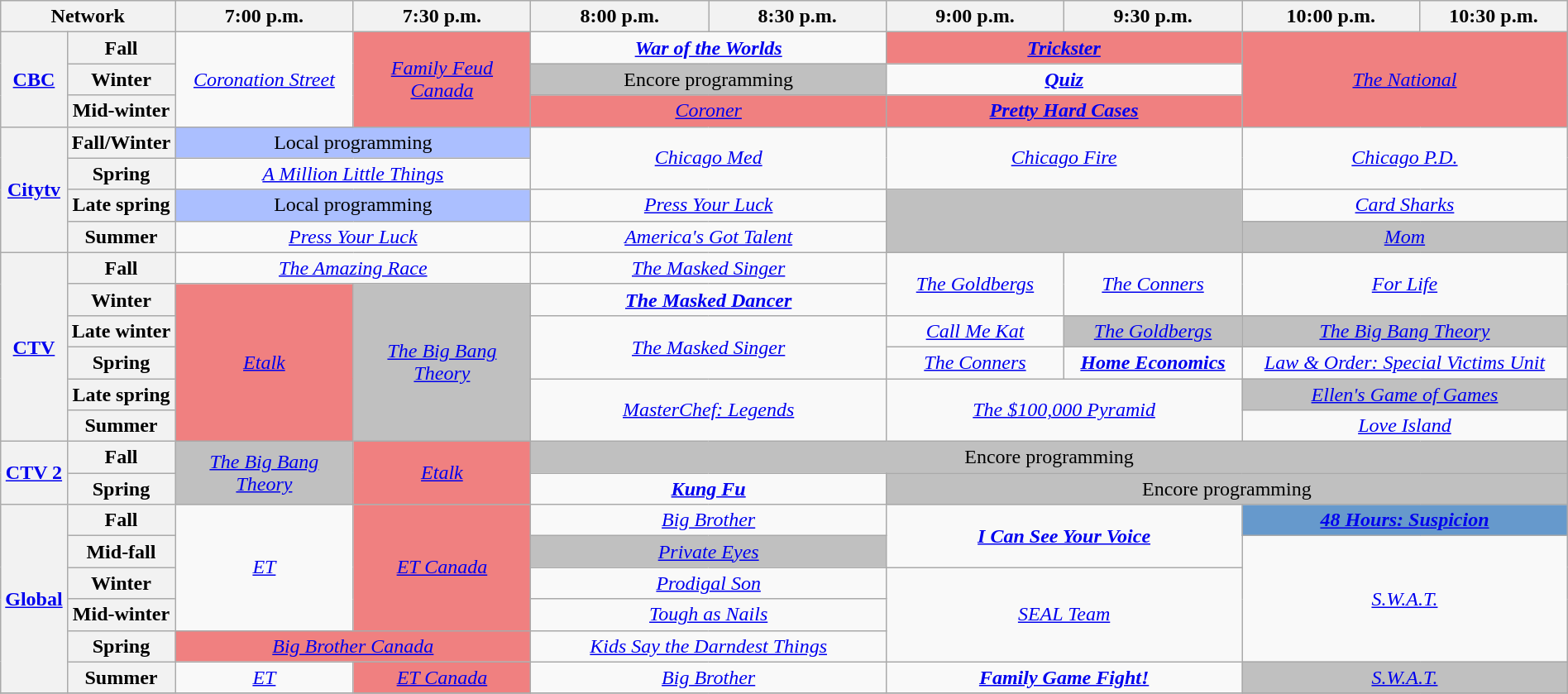<table class=wikitable style=width:100%;margin-right:0;text-align:center>
<tr>
<th style=width:10% colspan=2>Network</th>
<th style=width:11.5%>7:00 p.m.</th>
<th style=width:11.5%>7:30 p.m.</th>
<th style=width:11.5%>8:00 p.m.</th>
<th style=width:11.5%>8:30 p.m.</th>
<th style=width:11.5%>9:00 p.m.</th>
<th style=width:11.5%>9:30 p.m.</th>
<th style=width:11.5%>10:00 p.m.</th>
<th style=width:11.5%>10:30 p.m.</th>
</tr>
<tr>
<th rowspan=3><a href='#'>CBC</a></th>
<th>Fall</th>
<td rowspan=3><em><a href='#'>Coronation Street</a></em></td>
<td style=background:#f08080 rowspan=3><em><a href='#'>Family Feud Canada</a></em></td>
<td colspan=2><strong><em><a href='#'>War of the Worlds</a></em></strong></td>
<td style=background:#f08080 colspan=2><strong><em><a href='#'>Trickster</a></em></strong></td>
<td style=background:#f08080 colspan=2 rowspan=3><em><a href='#'>The National</a></em></td>
</tr>
<tr>
<th>Winter</th>
<td colspan=2 style=background:#C0C0C0>Encore programming</td>
<td colspan=2><strong><em><a href='#'>Quiz</a></em></strong></td>
</tr>
<tr>
<th>Mid-winter</th>
<td style=background:#f08080 colspan=2><em><a href='#'>Coroner</a></em></td>
<td style=background:#f08080 colspan=2><strong><em><a href='#'>Pretty Hard Cases</a></em></strong></td>
</tr>
<tr>
<th rowspan="4"><a href='#'>Citytv</a></th>
<th>Fall/Winter</th>
<td style=background:#abbfff colspan="2">Local programming</td>
<td rowspan="2" colspan="2"><em><a href='#'>Chicago Med</a></em></td>
<td rowspan="2" colspan="2"><em><a href='#'>Chicago Fire</a></em></td>
<td rowspan="2" colspan="2"><em><a href='#'>Chicago P.D.</a></em></td>
</tr>
<tr>
<th>Spring</th>
<td colspan="2"><em><a href='#'>A Million Little Things</a></em></td>
</tr>
<tr>
<th>Late spring</th>
<td style=background:#abbfff colspan="2">Local programming</td>
<td colspan="2"><em><a href='#'>Press Your Luck</a></em></td>
<td style=background:#C0C0C0 colspan="2" rowspan="2"> </td>
<td colspan="2"><em><a href='#'>Card Sharks</a></em></td>
</tr>
<tr>
<th>Summer</th>
<td colspan="2"><em><a href='#'>Press Your Luck</a></em></td>
<td colspan="2"><em><a href='#'>America's Got Talent</a></em></td>
<td style=background:#C0C0C0 colspan=2><em><a href='#'>Mom</a></em></td>
</tr>
<tr>
<th rowspan="6"><a href='#'>CTV</a></th>
<th>Fall</th>
<td colspan="2"><em><a href='#'>The Amazing Race</a></em></td>
<td colspan="2"><em><a href='#'>The Masked Singer</a></em></td>
<td rowspan="2"><em><a href='#'>The Goldbergs</a></em></td>
<td rowspan="2"><em><a href='#'>The Conners</a></em></td>
<td colspan="2" rowspan="2"><em><a href='#'>For Life</a></em></td>
</tr>
<tr>
<th>Winter</th>
<td style=background:#f08080 rowspan="5"><em><a href='#'>Etalk</a></em></td>
<td style=background:#C0C0C0 rowspan="5"><em><a href='#'>The Big Bang Theory</a></em> </td>
<td colspan="2"><strong><em><a href='#'>The Masked Dancer</a></em></strong></td>
</tr>
<tr>
<th>Late winter</th>
<td rowspan="2" colspan="2"><em><a href='#'>The Masked Singer</a></em></td>
<td><em><a href='#'>Call Me Kat</a></em></td>
<td style=background:#C0C0C0><em><a href='#'>The Goldbergs</a></em> </td>
<td colspan="2" style="background:#C0C0C0"><em><a href='#'>The Big Bang Theory</a></em> </td>
</tr>
<tr>
<th>Spring</th>
<td><em><a href='#'>The Conners</a></em></td>
<td><strong><em><a href='#'>Home Economics</a></em></strong></td>
<td colspan="2"><em><a href='#'>Law & Order: Special Victims Unit</a></em></td>
</tr>
<tr>
<th>Late spring</th>
<td rowspan="2" colspan="2"><em><a href='#'>MasterChef: Legends</a></em></td>
<td rowspan="2" colspan="2"><em><a href='#'>The $100,000 Pyramid</a></em></td>
<td style=background:#C0C0C0 colspan=2><em><a href='#'>Ellen's Game of Games</a></em> </td>
</tr>
<tr>
<th>Summer</th>
<td colspan="2"><em><a href='#'>Love Island</a></em></td>
</tr>
<tr>
<th rowspan="2"><a href='#'>CTV 2</a></th>
<th>Fall</th>
<td style=background:#C0C0C0 rowspan="2"><em><a href='#'>The Big Bang Theory</a></em> </td>
<td style=background:#f08080 rowspan="2"><em><a href='#'>Etalk</a></em></td>
<td colspan="6"  style=background:#C0C0C0>Encore programming</td>
</tr>
<tr>
<th>Spring</th>
<td colspan="2"><strong><em><a href='#'>Kung Fu</a></em></strong></td>
<td colspan="4"  style=background:#C0C0C0>Encore programming</td>
</tr>
<tr>
<th rowspan=6><a href='#'>Global</a></th>
<th>Fall</th>
<td rowspan=4><em><a href='#'>ET</a></em></td>
<td style=background:#f08080 rowspan=4><em><a href='#'>ET Canada</a></em></td>
<td colspan=2><em><a href='#'>Big Brother</a></em></td>
<td colspan=2 rowspan=2><strong><em><a href='#'>I Can See Your Voice</a></em></strong></td>
<td style=background:#6699CC colspan=2><strong><em><a href='#'>48 Hours: Suspicion</a></em></strong></td>
</tr>
<tr>
<th>Mid-fall</th>
<td style=background:#C0C0C0 colspan=2><em><a href='#'>Private Eyes</a></em> </td>
<td colspan=2  rowspan=4><em><a href='#'>S.W.A.T.</a></em></td>
</tr>
<tr>
<th>Winter</th>
<td colspan=2><em><a href='#'>Prodigal Son</a></em></td>
<td colspan=2  rowspan=3><em><a href='#'>SEAL Team</a></em></td>
</tr>
<tr>
<th>Mid-winter</th>
<td colspan=2><em><a href='#'>Tough as Nails</a></em></td>
</tr>
<tr>
<th>Spring</th>
<td style=background:#f08080 colspan=2><em><a href='#'>Big Brother Canada</a></em></td>
<td colspan=2><em><a href='#'>Kids Say the Darndest Things</a></em></td>
</tr>
<tr>
<th>Summer</th>
<td><em><a href='#'>ET</a></em></td>
<td style=background:#f08080><em><a href='#'>ET Canada</a></em></td>
<td colspan=2><em><a href='#'>Big Brother</a></em></td>
<td colspan=2><strong><em><a href='#'>Family Game Fight!</a></em></strong></td>
<td style=background:#C0C0C0 colspan="2"><em><a href='#'>S.W.A.T.</a></em> </td>
</tr>
<tr>
</tr>
</table>
